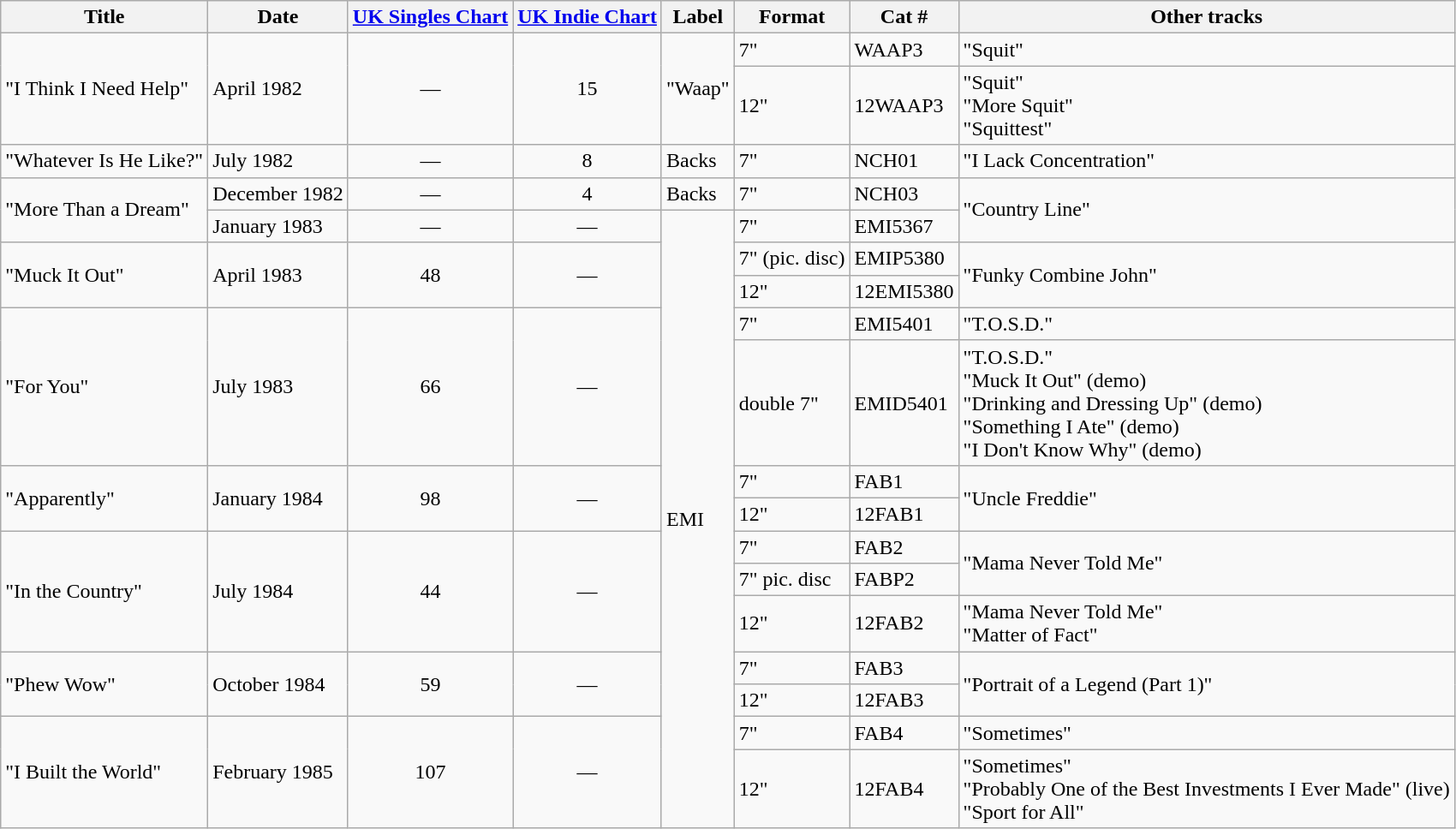<table class="wikitable">
<tr>
<th>Title</th>
<th>Date</th>
<th><a href='#'>UK Singles Chart</a></th>
<th><a href='#'>UK Indie Chart</a></th>
<th>Label</th>
<th>Format</th>
<th>Cat #</th>
<th>Other tracks</th>
</tr>
<tr>
<td rowspan="2">"I Think I Need Help"</td>
<td rowspan="2">April 1982</td>
<td rowspan="2" align="center">—</td>
<td rowspan="2" align="center">15</td>
<td rowspan="2">"Waap"</td>
<td>7"</td>
<td>WAAP3</td>
<td>"Squit"</td>
</tr>
<tr>
<td>12"</td>
<td>12WAAP3</td>
<td>"Squit"<br>"More Squit"<br>"Squittest"</td>
</tr>
<tr>
<td>"Whatever Is He Like?"</td>
<td>July 1982</td>
<td align="center">—</td>
<td align="center">8</td>
<td>Backs</td>
<td>7"</td>
<td>NCH01</td>
<td>"I Lack Concentration"</td>
</tr>
<tr>
<td rowspan="2">"More Than a Dream"</td>
<td>December 1982</td>
<td align="center">—</td>
<td align="center">4</td>
<td>Backs</td>
<td>7"</td>
<td>NCH03</td>
<td rowspan="2">"Country Line"</td>
</tr>
<tr>
<td>January 1983</td>
<td align="center">—</td>
<td align="center">—</td>
<td rowspan="14">EMI</td>
<td>7"</td>
<td>EMI5367</td>
</tr>
<tr>
<td rowspan="2">"Muck It Out"</td>
<td rowspan="2">April 1983</td>
<td rowspan="2" align="center">48</td>
<td rowspan="2" align="center">—</td>
<td>7" (pic. disc)</td>
<td>EMIP5380</td>
<td rowspan="2">"Funky Combine John"</td>
</tr>
<tr>
<td>12"</td>
<td>12EMI5380</td>
</tr>
<tr>
<td rowspan="2">"For You"</td>
<td rowspan="2">July 1983</td>
<td rowspan="2" align="center">66</td>
<td rowspan="2" align="center">—</td>
<td>7"</td>
<td>EMI5401</td>
<td>"T.O.S.D."</td>
</tr>
<tr>
<td>double 7"</td>
<td>EMID5401</td>
<td>"T.O.S.D."<br>"Muck It Out" (demo)<br>"Drinking and Dressing Up" (demo)<br>"Something I Ate" (demo)<br>"I Don't Know Why" (demo)</td>
</tr>
<tr>
<td rowspan="2">"Apparently"</td>
<td rowspan="2">January 1984</td>
<td rowspan="2" align="center">98</td>
<td rowspan="2" align="center">—</td>
<td>7"</td>
<td>FAB1</td>
<td rowspan="2">"Uncle Freddie"</td>
</tr>
<tr>
<td>12"</td>
<td>12FAB1</td>
</tr>
<tr>
<td rowspan="3">"In the Country"</td>
<td rowspan="3">July 1984</td>
<td rowspan="3" align="center">44</td>
<td rowspan="3" align="center">—</td>
<td>7"</td>
<td>FAB2</td>
<td rowspan="2">"Mama Never Told Me"</td>
</tr>
<tr>
<td>7" pic. disc</td>
<td>FABP2</td>
</tr>
<tr>
<td>12"</td>
<td>12FAB2</td>
<td>"Mama Never Told Me"<br>"Matter of Fact"</td>
</tr>
<tr>
<td rowspan="2">"Phew Wow"</td>
<td rowspan="2">October 1984</td>
<td rowspan="2" align="center">59</td>
<td rowspan="2" align="center">—</td>
<td>7"</td>
<td>FAB3</td>
<td rowspan="2">"Portrait of a Legend (Part 1)"</td>
</tr>
<tr>
<td>12"</td>
<td>12FAB3</td>
</tr>
<tr>
<td rowspan="2">"I Built the World"</td>
<td rowspan="2">February 1985</td>
<td rowspan="2" align="center">107</td>
<td rowspan="2" align="center">—</td>
<td>7"</td>
<td>FAB4</td>
<td>"Sometimes"</td>
</tr>
<tr>
<td>12"</td>
<td>12FAB4</td>
<td>"Sometimes"<br>"Probably One of the Best Investments I Ever Made" (live)<br>"Sport for All"</td>
</tr>
</table>
